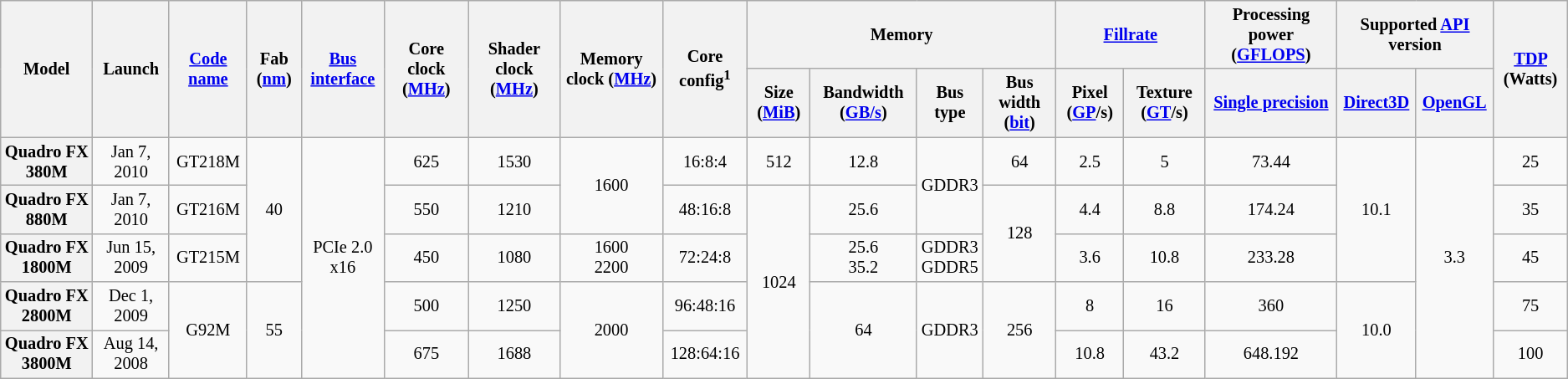<table class="mw-datatable wikitable sortable sort-under" style="font-size:85%; text-align:center;">
<tr>
<th rowspan=2>Model</th>
<th rowspan="2">Launch</th>
<th rowspan=2><a href='#'>Code name</a></th>
<th rowspan=2>Fab (<a href='#'>nm</a>)</th>
<th rowspan=2><a href='#'>Bus</a> <a href='#'>interface</a></th>
<th rowspan=2>Core clock (<a href='#'>MHz</a>)</th>
<th rowspan=2>Shader clock (<a href='#'>MHz</a>)</th>
<th rowspan=2>Memory clock (<a href='#'>MHz</a>)</th>
<th rowspan="2">Core config<sup>1</sup></th>
<th colspan=4>Memory</th>
<th colspan="2"><a href='#'>Fillrate</a></th>
<th>Processing power (<a href='#'>GFLOPS</a>)</th>
<th colspan=2>Supported <a href='#'>API</a> version</th>
<th rowspan=2><a href='#'>TDP</a> (Watts)</th>
</tr>
<tr>
<th>Size (<a href='#'>MiB</a>)</th>
<th>Bandwidth (<a href='#'>GB/s</a>)</th>
<th>Bus type</th>
<th>Bus width (<a href='#'>bit</a>)</th>
<th>Pixel (<a href='#'>GP</a>/s)</th>
<th>Texture (<a href='#'>GT</a>/s)</th>
<th><a href='#'>Single precision</a></th>
<th><a href='#'>Direct3D</a></th>
<th><a href='#'>OpenGL</a></th>
</tr>
<tr>
<th>Quadro FX 380M</th>
<td>Jan 7, 2010</td>
<td>GT218M</td>
<td rowspan="3">40</td>
<td rowspan="5">PCIe 2.0 x16</td>
<td>625</td>
<td>1530</td>
<td rowspan="2">1600</td>
<td>16:8:4</td>
<td>512</td>
<td>12.8</td>
<td rowspan="2">GDDR3</td>
<td>64</td>
<td>2.5</td>
<td>5</td>
<td>73.44</td>
<td rowspan="3">10.1</td>
<td rowspan="5">3.3</td>
<td>25</td>
</tr>
<tr>
<th>Quadro FX 880M</th>
<td>Jan 7, 2010</td>
<td>GT216M</td>
<td>550</td>
<td>1210</td>
<td>48:16:8</td>
<td rowspan="4">1024</td>
<td>25.6</td>
<td rowspan="2">128</td>
<td>4.4</td>
<td>8.8</td>
<td>174.24</td>
<td>35</td>
</tr>
<tr>
<th>Quadro FX 1800M</th>
<td>Jun 15, 2009</td>
<td>GT215M</td>
<td>450</td>
<td>1080</td>
<td>1600<br>2200</td>
<td>72:24:8</td>
<td>25.6<br>35.2</td>
<td>GDDR3<br>GDDR5</td>
<td>3.6</td>
<td>10.8</td>
<td>233.28</td>
<td>45</td>
</tr>
<tr>
<th>Quadro FX 2800M</th>
<td>Dec 1, 2009</td>
<td rowspan="2">G92M</td>
<td rowspan="2">55</td>
<td>500</td>
<td>1250</td>
<td rowspan="2">2000</td>
<td>96:48:16</td>
<td rowspan="2">64</td>
<td rowspan="2">GDDR3</td>
<td rowspan="2">256</td>
<td>8</td>
<td>16</td>
<td>360</td>
<td rowspan="2">10.0</td>
<td>75</td>
</tr>
<tr>
<th>Quadro FX 3800M</th>
<td>Aug 14, 2008</td>
<td>675</td>
<td>1688</td>
<td>128:64:16</td>
<td>10.8</td>
<td>43.2</td>
<td>648.192</td>
<td>100</td>
</tr>
</table>
